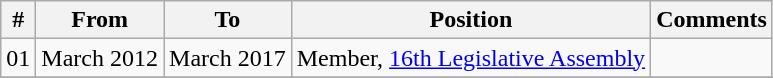<table class="wikitable sortable">
<tr>
<th>#</th>
<th>From</th>
<th>To</th>
<th>Position</th>
<th>Comments</th>
</tr>
<tr>
<td>01</td>
<td>March 2012</td>
<td>March 2017</td>
<td>Member, <a href='#'>16th Legislative Assembly</a></td>
<td></td>
</tr>
<tr>
</tr>
</table>
